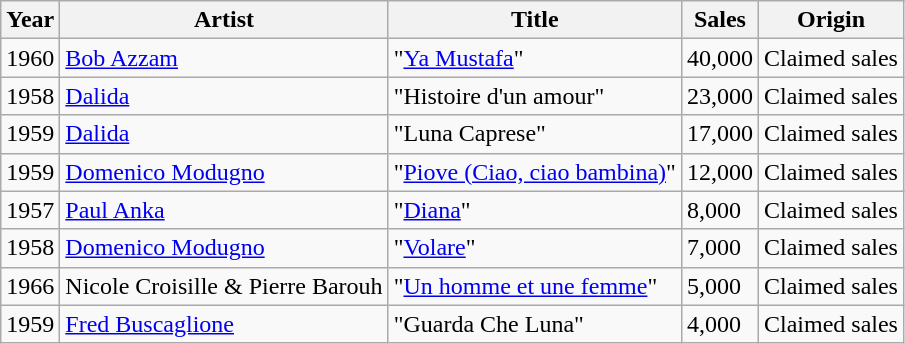<table class="wikitable">
<tr>
<th>Year</th>
<th>Artist</th>
<th>Title</th>
<th>Sales</th>
<th>Origin</th>
</tr>
<tr>
<td>1960</td>
<td><a href='#'>Bob Azzam</a></td>
<td>"<a href='#'>Ya Mustafa</a>"</td>
<td>40,000</td>
<td>Claimed sales</td>
</tr>
<tr>
<td>1958</td>
<td><a href='#'>Dalida</a></td>
<td>"Histoire d'un amour"</td>
<td>23,000</td>
<td>Claimed sales</td>
</tr>
<tr>
<td>1959</td>
<td><a href='#'>Dalida</a></td>
<td>"Luna Caprese"</td>
<td>17,000</td>
<td>Claimed sales</td>
</tr>
<tr>
<td>1959</td>
<td><a href='#'>Domenico Modugno</a></td>
<td>"<a href='#'>Piove (Ciao, ciao bambina)</a>"</td>
<td>12,000</td>
<td>Claimed sales</td>
</tr>
<tr>
<td>1957</td>
<td><a href='#'>Paul Anka</a></td>
<td>"<a href='#'>Diana</a>"</td>
<td>8,000</td>
<td>Claimed sales</td>
</tr>
<tr>
<td>1958</td>
<td><a href='#'>Domenico Modugno</a></td>
<td>"<a href='#'>Volare</a>"</td>
<td>7,000</td>
<td>Claimed sales</td>
</tr>
<tr>
<td>1966</td>
<td>Nicole Croisille & Pierre Barouh</td>
<td>"<a href='#'>Un homme et une femme</a>"</td>
<td>5,000</td>
<td>Claimed sales</td>
</tr>
<tr>
<td>1959</td>
<td><a href='#'>Fred Buscaglione</a></td>
<td>"Guarda Che Luna"</td>
<td>4,000</td>
<td>Claimed sales</td>
</tr>
</table>
